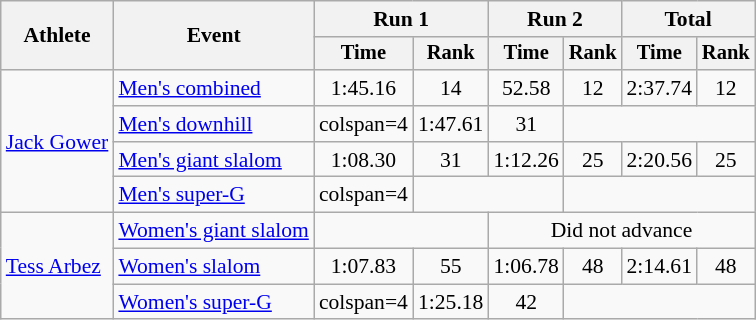<table class=wikitable style=font-size:90%;text-align:center>
<tr>
<th rowspan=2>Athlete</th>
<th rowspan=2>Event</th>
<th colspan=2>Run 1</th>
<th colspan=2>Run 2</th>
<th colspan=2>Total</th>
</tr>
<tr style="font-size:95%">
<th>Time</th>
<th>Rank</th>
<th>Time</th>
<th>Rank</th>
<th>Time</th>
<th>Rank</th>
</tr>
<tr>
<td align=left rowspan=4><a href='#'>Jack Gower</a></td>
<td align=left><a href='#'>Men's combined</a></td>
<td>1:45.16</td>
<td>14</td>
<td>52.58</td>
<td>12</td>
<td>2:37.74</td>
<td>12</td>
</tr>
<tr>
<td align=left><a href='#'>Men's downhill</a></td>
<td>colspan=4 </td>
<td>1:47.61</td>
<td>31</td>
</tr>
<tr>
<td align=left><a href='#'>Men's giant slalom</a></td>
<td>1:08.30</td>
<td>31</td>
<td>1:12.26</td>
<td>25</td>
<td>2:20.56</td>
<td>25</td>
</tr>
<tr>
<td align=left><a href='#'>Men's super-G</a></td>
<td>colspan=4 </td>
<td colspan=2></td>
</tr>
<tr>
<td align=left rowspan=3><a href='#'>Tess Arbez</a></td>
<td align=left><a href='#'>Women's giant slalom</a></td>
<td colspan=2></td>
<td colspan=4>Did not advance</td>
</tr>
<tr>
<td align=left><a href='#'>Women's slalom</a></td>
<td>1:07.83</td>
<td>55</td>
<td>1:06.78</td>
<td>48</td>
<td>2:14.61</td>
<td>48</td>
</tr>
<tr>
<td align=left><a href='#'>Women's super-G</a></td>
<td>colspan=4 </td>
<td>1:25.18</td>
<td>42</td>
</tr>
</table>
